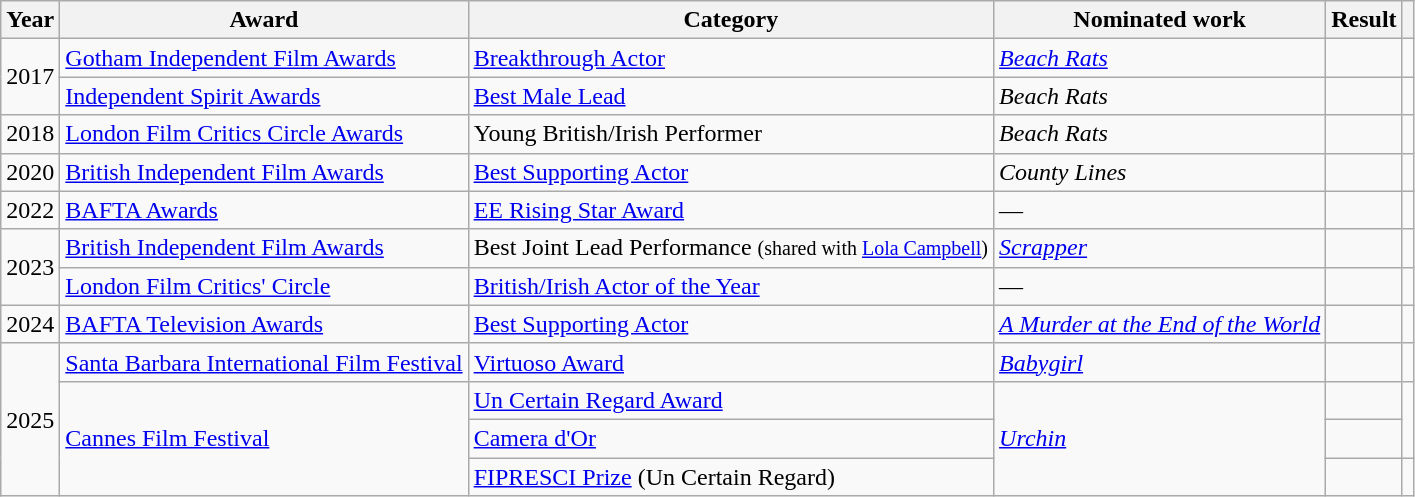<table class="wikitable sortable plainrowheaders">
<tr>
<th>Year</th>
<th>Award</th>
<th>Category</th>
<th>Nominated work</th>
<th>Result</th>
<th class="unsortable"></th>
</tr>
<tr>
<td rowspan="2">2017</td>
<td><a href='#'>Gotham Independent Film Awards</a></td>
<td><a href='#'>Breakthrough Actor</a></td>
<td><em><a href='#'>Beach Rats</a></em></td>
<td></td>
<td style="text-align:center;"></td>
</tr>
<tr>
<td><a href='#'>Independent Spirit Awards</a></td>
<td><a href='#'>Best Male Lead</a></td>
<td><em>Beach Rats</em></td>
<td></td>
<td style="text-align:center;"></td>
</tr>
<tr>
<td>2018</td>
<td><a href='#'>London Film Critics Circle Awards</a></td>
<td>Young British/Irish Performer</td>
<td><em>Beach Rats</em></td>
<td></td>
<td style="text-align:center;"></td>
</tr>
<tr>
<td>2020</td>
<td><a href='#'>British Independent Film Awards</a></td>
<td><a href='#'>Best Supporting Actor</a></td>
<td><em>County Lines</em></td>
<td></td>
<td style="text-align:center;"></td>
</tr>
<tr>
<td>2022</td>
<td><a href='#'>BAFTA Awards</a></td>
<td><a href='#'>EE Rising Star Award</a></td>
<td>—</td>
<td></td>
<td style="text-align:center;"></td>
</tr>
<tr>
<td rowspan="2">2023</td>
<td><a href='#'>British Independent Film Awards</a></td>
<td>Best Joint Lead Performance <small>(shared with <a href='#'>Lola Campbell</a>)</small></td>
<td><em><a href='#'>Scrapper</a></em></td>
<td></td>
<td style="text-align:center;"></td>
</tr>
<tr>
<td><a href='#'>London Film Critics' Circle</a></td>
<td><a href='#'>British/Irish Actor of the Year</a></td>
<td>—</td>
<td></td>
<td style="text-align:center;"></td>
</tr>
<tr>
<td>2024</td>
<td><a href='#'>BAFTA Television Awards</a></td>
<td><a href='#'>Best Supporting Actor</a></td>
<td data-sort-value="Murder at the End of the World, A"><em><a href='#'>A Murder at the End of the World</a></em></td>
<td></td>
<td style="text-align:center;"></td>
</tr>
<tr>
<td rowspan="4">2025</td>
<td><a href='#'>Santa Barbara International Film Festival</a></td>
<td><a href='#'>Virtuoso Award</a></td>
<td><em><a href='#'>Babygirl</a></em></td>
<td></td>
<td style="text-align:center;"></td>
</tr>
<tr>
<td rowspan="3" scope="row"><a href='#'>Cannes Film Festival</a></td>
<td><a href='#'>Un Certain Regard Award</a></td>
<td rowspan="3"><em><a href='#'>Urchin</a></em></td>
<td></td>
<td style="text-align:center;" rowspan="2"></td>
</tr>
<tr>
<td><a href='#'>Camera d'Or</a></td>
<td></td>
</tr>
<tr>
<td><a href='#'>FIPRESCI Prize</a> (Un Certain Regard)</td>
<td></td>
<td style="text-align:center;"></td>
</tr>
</table>
